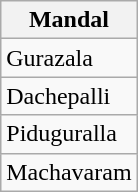<table class="wikitable sortable static-row-numbers static-row-header-hash">
<tr>
<th>Mandal</th>
</tr>
<tr>
<td>Gurazala</td>
</tr>
<tr>
<td>Dachepalli</td>
</tr>
<tr>
<td>Piduguralla</td>
</tr>
<tr>
<td>Machavaram</td>
</tr>
</table>
